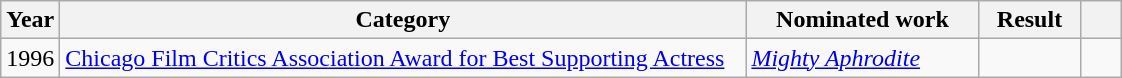<table class="wikitable">
<tr>
<th>Year</th>
<th width="450">Category</th>
<th width="148">Nominated work</th>
<th width="60">Result</th>
<th width="20" class="unsortable"></th>
</tr>
<tr>
<td>1996</td>
<td><a href='#'>Chicago Film Critics Association Award for Best Supporting Actress</a></td>
<td><em><a href='#'>Mighty Aphrodite</a></em></td>
<td></td>
<td></td>
</tr>
</table>
